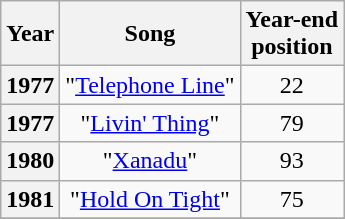<table class="wikitable sortable plainrowheaders" style="text-align:center;" border="1">
<tr>
<th>Year</th>
<th>Song</th>
<th>Year-end<br>position</th>
</tr>
<tr>
<th scope="row">1977</th>
<td>"<a href='#'>Telephone Line</a>"</td>
<td>22</td>
</tr>
<tr>
<th scope="row">1977</th>
<td>"<a href='#'>Livin' Thing</a>"</td>
<td>79</td>
</tr>
<tr>
<th scope="row">1980</th>
<td>"<a href='#'>Xanadu</a>"</td>
<td>93</td>
</tr>
<tr>
<th scope="row">1981</th>
<td>"<a href='#'>Hold On Tight</a>"</td>
<td>75</td>
</tr>
<tr>
</tr>
</table>
